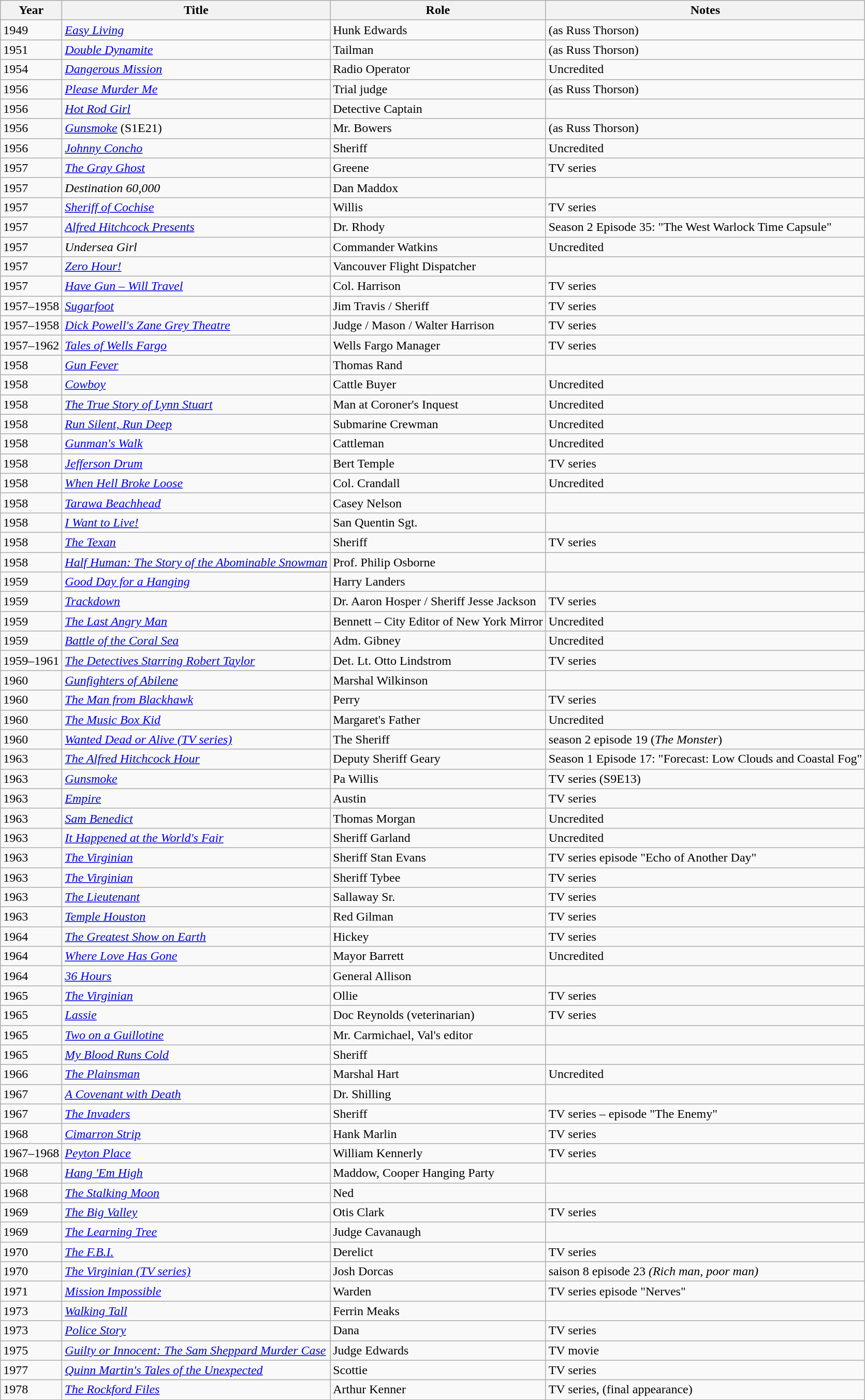<table class="wikitable sortable">
<tr>
<th>Year</th>
<th>Title</th>
<th>Role</th>
<th class="unsortable">Notes</th>
</tr>
<tr>
<td>1949</td>
<td><em><a href='#'>Easy Living</a></em></td>
<td>Hunk Edwards</td>
<td>(as Russ Thorson)</td>
</tr>
<tr>
<td>1951</td>
<td><em><a href='#'>Double Dynamite</a></em></td>
<td>Tailman</td>
<td>(as Russ Thorson)</td>
</tr>
<tr>
<td>1954</td>
<td><em><a href='#'>Dangerous Mission</a></em></td>
<td>Radio Operator</td>
<td>Uncredited</td>
</tr>
<tr>
<td>1956</td>
<td><em><a href='#'>Please Murder Me</a></em></td>
<td>Trial judge</td>
<td>(as Russ Thorson)</td>
</tr>
<tr>
<td>1956</td>
<td><em><a href='#'>Hot Rod Girl</a></em></td>
<td>Detective Captain</td>
<td></td>
</tr>
<tr>
<td>1956</td>
<td><em><a href='#'>Gunsmoke</a></em> (S1E21)</td>
<td>Mr. Bowers</td>
<td>(as Russ Thorson)</td>
</tr>
<tr>
<td>1956</td>
<td><em><a href='#'>Johnny Concho</a></em></td>
<td>Sheriff</td>
<td>Uncredited</td>
</tr>
<tr>
<td>1957</td>
<td><em><a href='#'>The Gray Ghost</a></em></td>
<td>Greene</td>
<td>TV series</td>
</tr>
<tr>
<td>1957</td>
<td><em>Destination 60,000</em></td>
<td>Dan Maddox</td>
<td></td>
</tr>
<tr>
<td>1957</td>
<td><em><a href='#'>Sheriff of Cochise</a></em></td>
<td>Willis</td>
<td>TV series</td>
</tr>
<tr>
<td>1957</td>
<td><em><a href='#'>Alfred Hitchcock Presents</a></em></td>
<td>Dr. Rhody</td>
<td>Season 2 Episode 35: "The West Warlock Time Capsule"</td>
</tr>
<tr>
<td>1957</td>
<td><em>Undersea Girl</em></td>
<td>Commander Watkins</td>
<td>Uncredited</td>
</tr>
<tr>
<td>1957</td>
<td><em><a href='#'>Zero Hour!</a></em></td>
<td>Vancouver Flight Dispatcher</td>
</tr>
<tr>
<td>1957</td>
<td><em><a href='#'>Have Gun – Will Travel</a></em></td>
<td>Col. Harrison</td>
<td>TV series</td>
</tr>
<tr>
<td>1957–1958</td>
<td><em><a href='#'>Sugarfoot</a></em></td>
<td>Jim Travis / Sheriff</td>
<td>TV series</td>
</tr>
<tr>
<td>1957–1958</td>
<td><em><a href='#'>Dick Powell's Zane Grey Theatre</a></em></td>
<td>Judge / Mason / Walter Harrison</td>
<td>TV series</td>
</tr>
<tr>
<td>1957–1962</td>
<td><em><a href='#'>Tales of Wells Fargo</a></em></td>
<td>Wells Fargo Manager</td>
<td>TV series</td>
</tr>
<tr>
<td>1958</td>
<td><em><a href='#'>Gun Fever</a></em></td>
<td>Thomas Rand</td>
<td></td>
</tr>
<tr>
<td>1958</td>
<td><em><a href='#'>Cowboy</a></em></td>
<td>Cattle Buyer</td>
<td>Uncredited</td>
</tr>
<tr>
<td>1958</td>
<td><em><a href='#'>The True Story of Lynn Stuart</a></em></td>
<td>Man at Coroner's Inquest</td>
<td>Uncredited</td>
</tr>
<tr>
<td>1958</td>
<td><em><a href='#'>Run Silent, Run Deep</a></em></td>
<td>Submarine Crewman</td>
<td>Uncredited</td>
</tr>
<tr>
<td>1958</td>
<td><em><a href='#'>Gunman's Walk</a></em></td>
<td>Cattleman</td>
<td>Uncredited</td>
</tr>
<tr>
<td>1958</td>
<td><em><a href='#'>Jefferson Drum</a></em></td>
<td>Bert Temple</td>
<td>TV series</td>
</tr>
<tr>
<td>1958</td>
<td><em><a href='#'>When Hell Broke Loose</a></em></td>
<td>Col. Crandall</td>
<td>Uncredited</td>
</tr>
<tr>
<td>1958</td>
<td><em><a href='#'>Tarawa Beachhead</a></em></td>
<td>Casey Nelson</td>
<td></td>
</tr>
<tr>
<td>1958</td>
<td><em><a href='#'>I Want to Live!</a></em></td>
<td>San Quentin Sgt.</td>
<td></td>
</tr>
<tr>
<td>1958</td>
<td><em><a href='#'>The Texan</a></em></td>
<td>Sheriff</td>
<td>TV series</td>
</tr>
<tr>
<td>1958</td>
<td><em><a href='#'>Half Human: The Story of the Abominable Snowman</a></em></td>
<td>Prof. Philip Osborne</td>
<td></td>
</tr>
<tr>
<td>1959</td>
<td><em><a href='#'>Good Day for a Hanging</a></em></td>
<td>Harry Landers</td>
<td></td>
</tr>
<tr>
<td>1959</td>
<td><em><a href='#'>Trackdown</a></em></td>
<td>Dr. Aaron Hosper / Sheriff Jesse Jackson</td>
<td>TV series</td>
</tr>
<tr>
<td>1959</td>
<td><em><a href='#'>The Last Angry Man</a></em></td>
<td>Bennett – City Editor of New York Mirror</td>
<td>Uncredited</td>
</tr>
<tr>
<td>1959</td>
<td><em><a href='#'>Battle of the Coral Sea</a></em></td>
<td>Adm. Gibney</td>
<td>Uncredited</td>
</tr>
<tr>
<td>1959–1961</td>
<td><em><a href='#'>The Detectives Starring Robert Taylor</a></em></td>
<td>Det. Lt. Otto Lindstrom</td>
<td>TV series</td>
</tr>
<tr>
<td>1960</td>
<td><em><a href='#'>Gunfighters of Abilene</a> </em></td>
<td>Marshal Wilkinson</td>
<td></td>
</tr>
<tr>
<td>1960</td>
<td><em><a href='#'>The Man from Blackhawk</a></em></td>
<td>Perry</td>
<td>TV series</td>
</tr>
<tr>
<td>1960</td>
<td><em><a href='#'>The Music Box Kid</a></em></td>
<td>Margaret's Father</td>
<td>Uncredited</td>
</tr>
<tr>
<td>1960</td>
<td><em><a href='#'>Wanted Dead or Alive (TV series)</a></em></td>
<td>The Sheriff</td>
<td>season 2 episode 19 (<em>The Monster</em>)</td>
</tr>
<tr>
<td>1963</td>
<td><em><a href='#'>The Alfred Hitchcock Hour</a></em></td>
<td>Deputy Sheriff Geary</td>
<td>Season 1 Episode 17: "Forecast: Low Clouds and Coastal Fog"</td>
</tr>
<tr>
<td>1963</td>
<td><em><a href='#'>Gunsmoke</a></em></td>
<td>Pa Willis</td>
<td>TV series (S9E13)</td>
</tr>
<tr>
<td>1963</td>
<td><em><a href='#'>Empire</a></em></td>
<td>Austin</td>
<td>TV series</td>
</tr>
<tr>
<td>1963</td>
<td><em><a href='#'>Sam Benedict</a></em></td>
<td>Thomas Morgan</td>
<td>Uncredited</td>
</tr>
<tr>
<td>1963</td>
<td><em><a href='#'>It Happened at the World's Fair</a></em></td>
<td>Sheriff Garland</td>
<td>Uncredited</td>
</tr>
<tr>
<td>1963</td>
<td><em><a href='#'>The Virginian</a></em></td>
<td>Sheriff Stan Evans</td>
<td>TV series episode "Echo of Another Day"</td>
</tr>
<tr>
<td>1963</td>
<td><em><a href='#'>The Virginian</a></em></td>
<td>Sheriff Tybee</td>
<td>TV series</td>
</tr>
<tr>
<td>1963</td>
<td><em><a href='#'>The Lieutenant</a></em></td>
<td>Sallaway Sr.</td>
<td>TV series</td>
</tr>
<tr>
<td>1963</td>
<td><em><a href='#'>Temple Houston</a></em></td>
<td>Red Gilman</td>
<td>TV series</td>
</tr>
<tr>
<td>1964</td>
<td><em><a href='#'>The Greatest Show on Earth</a></em></td>
<td>Hickey</td>
<td>TV series</td>
</tr>
<tr>
<td>1964</td>
<td><em><a href='#'>Where Love Has Gone</a></em></td>
<td>Mayor Barrett</td>
<td>Uncredited</td>
</tr>
<tr>
<td>1964</td>
<td><em><a href='#'>36 Hours</a></em></td>
<td>General Allison</td>
<td></td>
</tr>
<tr>
<td>1965</td>
<td><em><a href='#'>The Virginian</a></em></td>
<td>Ollie</td>
<td>TV series</td>
</tr>
<tr>
<td>1965</td>
<td><em><a href='#'>Lassie</a></em></td>
<td>Doc Reynolds (veterinarian)</td>
<td>TV series</td>
</tr>
<tr>
<td>1965</td>
<td><em><a href='#'>Two on a Guillotine</a></em></td>
<td>Mr. Carmichael, Val's editor</td>
<td></td>
</tr>
<tr>
<td>1965</td>
<td><em><a href='#'>My Blood Runs Cold</a></em></td>
<td>Sheriff</td>
<td></td>
</tr>
<tr>
<td>1966</td>
<td><em><a href='#'>The Plainsman</a></em></td>
<td>Marshal Hart</td>
<td>Uncredited</td>
</tr>
<tr>
<td>1967</td>
<td><em><a href='#'>A Covenant with Death</a></em></td>
<td>Dr. Shilling</td>
</tr>
<tr>
<td>1967</td>
<td><em><a href='#'>The Invaders</a></em></td>
<td>Sheriff</td>
<td>TV series – episode "The Enemy"</td>
</tr>
<tr>
<td>1968</td>
<td><em><a href='#'>Cimarron Strip</a></em></td>
<td>Hank Marlin</td>
<td>TV series</td>
</tr>
<tr>
<td>1967–1968</td>
<td><em><a href='#'>Peyton Place</a></em></td>
<td>William Kennerly</td>
<td>TV series</td>
</tr>
<tr>
<td>1968</td>
<td><em><a href='#'>Hang 'Em High</a></em></td>
<td>Maddow, Cooper Hanging Party</td>
<td></td>
</tr>
<tr>
<td>1968</td>
<td><em><a href='#'>The Stalking Moon</a></em></td>
<td>Ned</td>
<td></td>
</tr>
<tr>
<td>1969</td>
<td><em><a href='#'>The Big Valley</a></em></td>
<td>Otis Clark</td>
<td>TV series</td>
</tr>
<tr>
<td>1969</td>
<td><em><a href='#'>The Learning Tree</a></em></td>
<td>Judge Cavanaugh</td>
<td></td>
</tr>
<tr>
<td>1970</td>
<td><em><a href='#'>The F.B.I.</a></em></td>
<td>Derelict</td>
<td>TV series</td>
</tr>
<tr>
<td>1970</td>
<td><em><a href='#'>The Virginian (TV series)</a></em></td>
<td>Josh Dorcas</td>
<td>saison 8 episode 23 <em>(Rich man, poor man)</em></td>
</tr>
<tr>
<td>1971</td>
<td><em><a href='#'>Mission Impossible</a></em></td>
<td>Warden</td>
<td>TV series episode "Nerves"</td>
</tr>
<tr>
<td>1973</td>
<td><em><a href='#'>Walking Tall</a></em></td>
<td>Ferrin Meaks</td>
<td></td>
</tr>
<tr>
<td>1973</td>
<td><em><a href='#'>Police Story</a></em></td>
<td>Dana</td>
<td>TV series</td>
</tr>
<tr>
<td>1975</td>
<td><em><a href='#'>Guilty or Innocent: The Sam Sheppard Murder Case</a></em></td>
<td>Judge Edwards</td>
<td>TV movie</td>
</tr>
<tr>
<td>1977</td>
<td><em><a href='#'>Quinn Martin's Tales of the Unexpected</a></em></td>
<td>Scottie</td>
<td>TV series</td>
</tr>
<tr>
<td>1978</td>
<td><em><a href='#'>The Rockford Files</a></em></td>
<td>Arthur Kenner</td>
<td>TV series, (final appearance)</td>
</tr>
</table>
